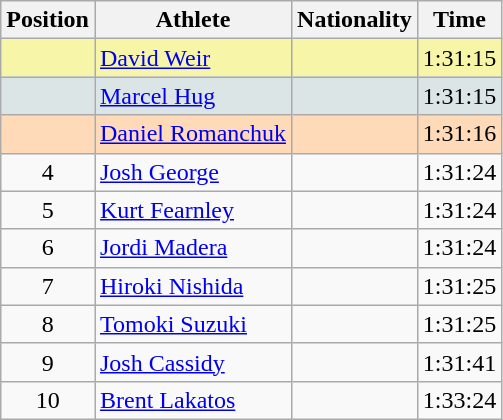<table class="wikitable sortable">
<tr>
<th>Position</th>
<th>Athlete</th>
<th>Nationality</th>
<th>Time</th>
</tr>
<tr bgcolor=#F7F6A8>
<td align=center></td>
<td><a href='#'>David Weir</a></td>
<td></td>
<td>1:31:15</td>
</tr>
<tr bgcolor=#DCE5E5>
<td align=center></td>
<td><a href='#'>Marcel Hug</a></td>
<td></td>
<td>1:31:15</td>
</tr>
<tr bgcolor=#FFDAB9>
<td align=center></td>
<td><a href='#'>Daniel Romanchuk</a></td>
<td></td>
<td>1:31:16</td>
</tr>
<tr>
<td align=center>4</td>
<td><a href='#'>Josh George</a></td>
<td></td>
<td>1:31:24</td>
</tr>
<tr>
<td align=center>5</td>
<td><a href='#'>Kurt Fearnley</a></td>
<td></td>
<td>1:31:24</td>
</tr>
<tr>
<td align=center>6</td>
<td><a href='#'>Jordi Madera</a></td>
<td></td>
<td>1:31:24</td>
</tr>
<tr>
<td align=center>7</td>
<td><a href='#'>Hiroki Nishida</a></td>
<td></td>
<td>1:31:25</td>
</tr>
<tr>
<td align=center>8</td>
<td><a href='#'>Tomoki Suzuki</a></td>
<td></td>
<td>1:31:25</td>
</tr>
<tr>
<td align=center>9</td>
<td><a href='#'>Josh Cassidy</a></td>
<td></td>
<td>1:31:41</td>
</tr>
<tr>
<td align=center>10</td>
<td><a href='#'>Brent Lakatos</a></td>
<td></td>
<td>1:33:24</td>
</tr>
</table>
